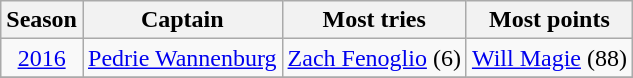<table class="wikitable">
<tr>
<th>Season</th>
<th>Captain</th>
<th>Most tries</th>
<th>Most points</th>
</tr>
<tr>
<td align=center><a href='#'>2016</a></td>
<td><a href='#'>Pedrie Wannenburg</a></td>
<td><a href='#'>Zach Fenoglio</a> (6)</td>
<td><a href='#'>Will Magie</a> (88)</td>
</tr>
<tr>
</tr>
</table>
